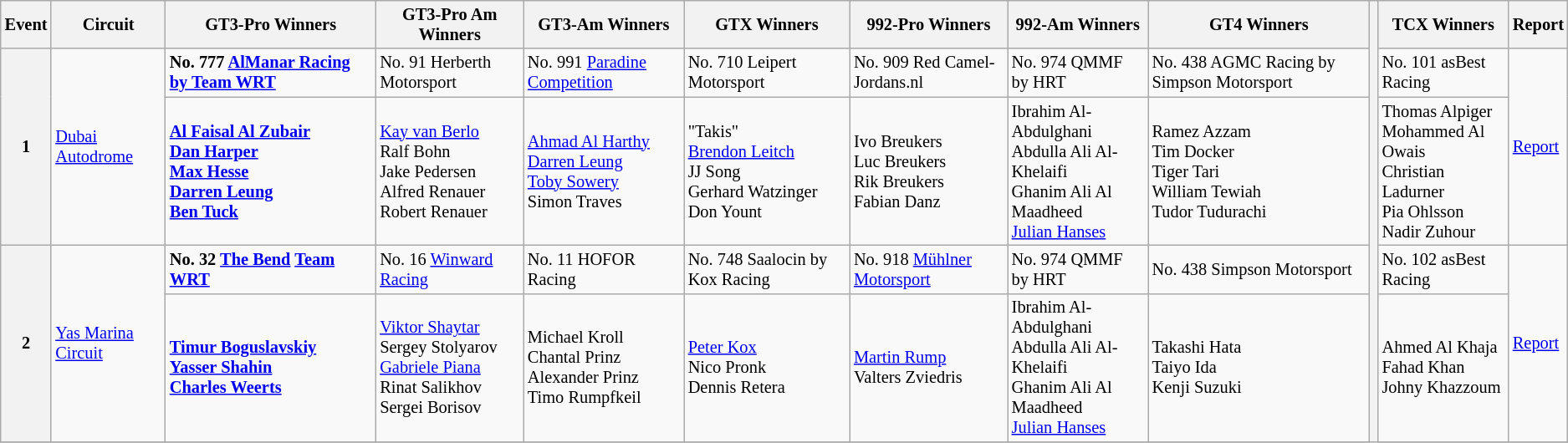<table class="wikitable" style="font-size: 85%;">
<tr>
<th>Event</th>
<th>Circuit</th>
<th>GT3-Pro Winners</th>
<th>GT3-Pro Am Winners</th>
<th>GT3-Am Winners</th>
<th>GTX Winners</th>
<th>992-Pro Winners</th>
<th>992-Am Winners</th>
<th>GT4 Winners</th>
<th rowspan="7"></th>
<th>TCX Winners</th>
<th>Report</th>
</tr>
<tr>
<th rowspan=2>1</th>
<td rowspan=2> <a href='#'>Dubai Autodrome</a></td>
<td><strong> No. 777 <a href='#'>AlManar Racing by Team WRT</a></strong></td>
<td> No. 91 Herberth Motorsport</td>
<td> No. 991 <a href='#'>Paradine Competition</a></td>
<td> No. 710 Leipert Motorsport</td>
<td> No. 909 Red Camel-Jordans.nl</td>
<td> No. 974 QMMF by HRT</td>
<td> No. 438 AGMC Racing by Simpson Motorsport</td>
<td> No. 101 asBest Racing</td>
<td rowspan=2><a href='#'>Report</a></td>
</tr>
<tr>
<td><strong> <a href='#'>Al Faisal Al Zubair</a><br> <a href='#'>Dan Harper</a><br> <a href='#'>Max Hesse</a><br> <a href='#'>Darren Leung</a><br> <a href='#'>Ben Tuck</a></strong></td>
<td> <a href='#'>Kay van Berlo</a><br> Ralf Bohn<br> Jake Pedersen<br> Alfred Renauer<br> Robert Renauer</td>
<td> <a href='#'>Ahmad Al Harthy</a><br> <a href='#'>Darren Leung</a><br> <a href='#'>Toby Sowery</a><br> Simon Traves</td>
<td> "Takis"<br> <a href='#'>Brendon Leitch</a><br> JJ Song<br> Gerhard Watzinger<br> Don Yount</td>
<td> Ivo Breukers<br> Luc Breukers<br> Rik Breukers<br> Fabian Danz</td>
<td> Ibrahim Al-Abdulghani<br> Abdulla Ali Al-Khelaifi<br>  Ghanim Ali Al Maadheed<br> <a href='#'>Julian Hanses</a></td>
<td> Ramez Azzam<br> Tim Docker<br> Tiger Tari<br> William Tewiah<br> Tudor Tudurachi</td>
<td> Thomas Alpiger<br> Mohammed Al Owais<br> Christian Ladurner<br> Pia Ohlsson<br> Nadir Zuhour</td>
</tr>
<tr>
<th rowspan=2>2</th>
<td rowspan=2> <a href='#'>Yas Marina Circuit</a></td>
<td><strong> No. 32 <a href='#'>The Bend</a> <a href='#'>Team WRT</a></strong></td>
<td> No. 16 <a href='#'>Winward Racing</a></td>
<td> No. 11 HOFOR Racing</td>
<td> No. 748 Saalocin by Kox Racing</td>
<td> No. 918 <a href='#'>Mühlner Motorsport</a></td>
<td> No. 974 QMMF by HRT</td>
<td> No. 438 Simpson Motorsport</td>
<td> No. 102 asBest Racing</td>
<td rowspan=2><a href='#'>Report</a></td>
</tr>
<tr>
<td><strong> <a href='#'>Timur Boguslavskiy</a><br> <a href='#'>Yasser Shahin</a><br> <a href='#'>Charles Weerts</a></strong></td>
<td> <a href='#'>Viktor Shaytar</a><br> Sergey Stolyarov<br> <a href='#'>Gabriele Piana</a><br> Rinat Salikhov<br> Sergei Borisov</td>
<td> Michael Kroll<br> Chantal Prinz<br> Alexander Prinz<br> Timo Rumpfkeil</td>
<td> <a href='#'>Peter Kox</a><br> Nico Pronk<br> Dennis Retera</td>
<td> <a href='#'>Martin Rump</a><br> Valters Zviedris</td>
<td> Ibrahim Al-Abdulghani<br> Abdulla Ali Al-Khelaifi<br>  Ghanim Ali Al Maadheed<br> <a href='#'>Julian Hanses</a></td>
<td> Takashi Hata<br> Taiyo Ida<br> Kenji Suzuki</td>
<td> Ahmed Al Khaja<br> Fahad Khan<br> Johny Khazzoum</td>
</tr>
<tr>
</tr>
</table>
